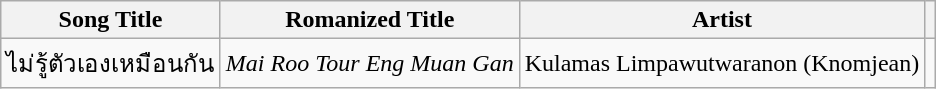<table class="wikitable">
<tr>
<th>Song Title</th>
<th>Romanized Title</th>
<th>Artist</th>
<th></th>
</tr>
<tr>
<td>ไม่รู้ตัวเองเหมือนกัน</td>
<td><em>Mai Roo Tour Eng Muan Gan</em></td>
<td>Kulamas Limpawutwaranon (Knomjean)</td>
<td style="text-align: center;"></td>
</tr>
</table>
